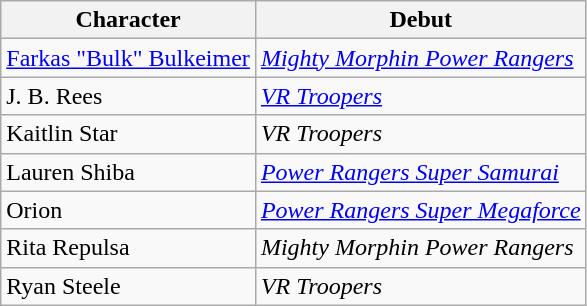<table class="wikitable">
<tr>
<th>Character</th>
<th>Debut</th>
</tr>
<tr>
<td><a href='#'>Farkas "Bulk" Bulkeimer</a></td>
<td><em><a href='#'>Mighty Morphin Power Rangers</a></em></td>
</tr>
<tr>
<td>J. B. Rees</td>
<td><em><a href='#'>VR Troopers</a></em></td>
</tr>
<tr>
<td>Kaitlin Star</td>
<td><em>VR Troopers</em></td>
</tr>
<tr>
<td>Lauren Shiba</td>
<td><em><a href='#'>Power Rangers Super Samurai</a></em></td>
</tr>
<tr>
<td>Orion</td>
<td><em><a href='#'>Power Rangers Super Megaforce</a></em></td>
</tr>
<tr>
<td>Rita Repulsa</td>
<td><em>Mighty Morphin Power Rangers</em></td>
</tr>
<tr>
<td>Ryan Steele</td>
<td><em>VR Troopers</em></td>
</tr>
</table>
